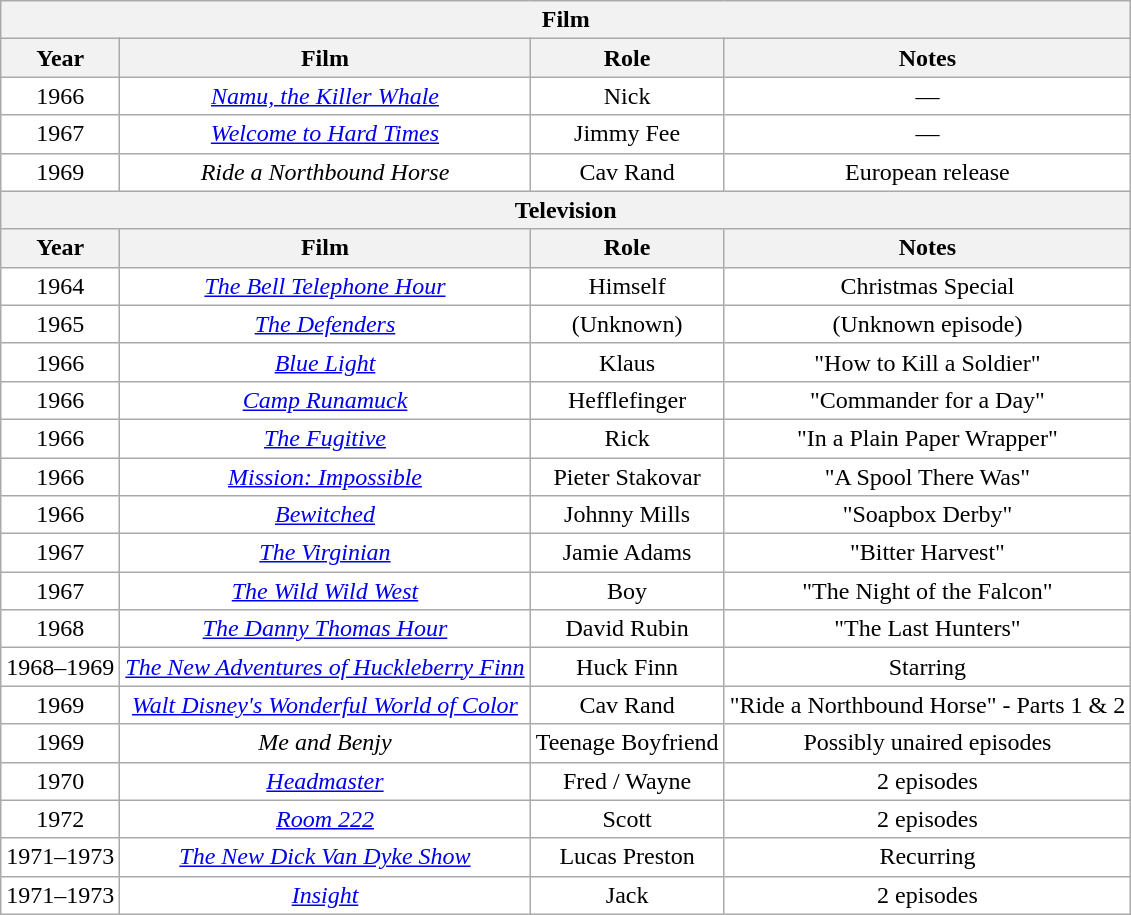<table class="wikitable" rowspan=5; style="text-align: center; background:#ffffff;">
<tr>
<th colspan=4>Film</th>
</tr>
<tr>
<th>Year</th>
<th>Film</th>
<th>Role</th>
<th>Notes</th>
</tr>
<tr>
<td>1966</td>
<td><em><a href='#'>Namu, the Killer Whale</a></em></td>
<td>Nick</td>
<td>—</td>
</tr>
<tr>
<td>1967</td>
<td><em><a href='#'>Welcome to Hard Times</a></em></td>
<td>Jimmy Fee</td>
<td>—</td>
</tr>
<tr>
<td>1969</td>
<td><em>Ride a Northbound Horse</em></td>
<td>Cav Rand</td>
<td>European release</td>
</tr>
<tr>
<th colspan=4>Television</th>
</tr>
<tr>
<th>Year</th>
<th>Film</th>
<th>Role</th>
<th>Notes</th>
</tr>
<tr>
<td>1964</td>
<td><em><a href='#'>The Bell Telephone Hour</a></em></td>
<td>Himself</td>
<td>Christmas Special</td>
</tr>
<tr>
<td>1965</td>
<td><em><a href='#'>The Defenders</a></em></td>
<td>(Unknown)</td>
<td>(Unknown episode)</td>
</tr>
<tr>
<td>1966</td>
<td><em><a href='#'>Blue Light</a></em></td>
<td>Klaus</td>
<td>"How to Kill a Soldier"</td>
</tr>
<tr>
<td>1966</td>
<td><em><a href='#'>Camp Runamuck</a></em></td>
<td>Hefflefinger</td>
<td>"Commander for a Day"</td>
</tr>
<tr>
<td>1966</td>
<td><em><a href='#'>The Fugitive</a></em></td>
<td>Rick</td>
<td>"In a Plain Paper Wrapper"</td>
</tr>
<tr>
<td>1966</td>
<td><em><a href='#'>Mission: Impossible</a></em></td>
<td>Pieter Stakovar</td>
<td>"A Spool There Was"</td>
</tr>
<tr>
<td>1966</td>
<td><em><a href='#'>Bewitched</a></em></td>
<td>Johnny Mills</td>
<td>"Soapbox Derby"</td>
</tr>
<tr>
<td>1967</td>
<td><em><a href='#'>The Virginian</a></em></td>
<td>Jamie Adams</td>
<td>"Bitter Harvest"</td>
</tr>
<tr>
<td>1967</td>
<td><em><a href='#'>The Wild Wild West</a></em></td>
<td>Boy</td>
<td>"The Night of the Falcon"</td>
</tr>
<tr>
<td>1968</td>
<td><em><a href='#'>The Danny Thomas Hour</a></em></td>
<td>David Rubin</td>
<td>"The Last Hunters"</td>
</tr>
<tr>
<td>1968–1969</td>
<td><em><a href='#'>The New Adventures of Huckleberry Finn</a></em></td>
<td>Huck Finn</td>
<td>Starring</td>
</tr>
<tr>
<td>1969</td>
<td><em><a href='#'>Walt Disney's Wonderful World of Color</a></em></td>
<td>Cav Rand</td>
<td>"Ride a Northbound Horse" - Parts 1 & 2</td>
</tr>
<tr>
<td>1969</td>
<td><em>Me and Benjy</em> </td>
<td>Teenage Boyfriend</td>
<td>Possibly unaired episodes</td>
</tr>
<tr>
<td>1970</td>
<td><em><a href='#'>Headmaster</a></em></td>
<td>Fred / Wayne</td>
<td>2 episodes</td>
</tr>
<tr>
<td>1972</td>
<td><em><a href='#'>Room 222</a></em></td>
<td>Scott</td>
<td>2 episodes</td>
</tr>
<tr>
<td>1971–1973</td>
<td><em><a href='#'>The New Dick Van Dyke Show</a></em></td>
<td>Lucas Preston</td>
<td>Recurring</td>
</tr>
<tr>
<td>1971–1973</td>
<td><em><a href='#'>Insight</a></em></td>
<td>Jack</td>
<td>2 episodes</td>
</tr>
</table>
